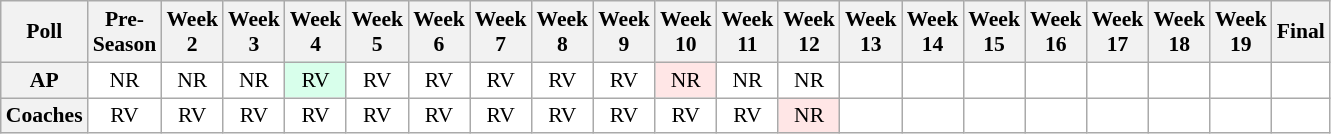<table class="wikitable" style="white-space:nowrap;font-size:90%">
<tr>
<th>Poll</th>
<th>Pre-<br>Season</th>
<th>Week<br>2</th>
<th>Week<br>3</th>
<th>Week<br>4</th>
<th>Week<br>5</th>
<th>Week<br>6</th>
<th>Week<br>7</th>
<th>Week<br>8</th>
<th>Week<br>9</th>
<th>Week<br>10</th>
<th>Week<br>11</th>
<th>Week<br>12</th>
<th>Week<br>13</th>
<th>Week<br>14</th>
<th>Week<br>15</th>
<th>Week<br>16</th>
<th>Week<br>17</th>
<th>Week<br>18</th>
<th>Week<br>19</th>
<th>Final</th>
</tr>
<tr style="text-align:center;">
<th>AP</th>
<td style="background:#FFF;">NR</td>
<td style="background:#FFF;">NR</td>
<td style="background:#FFF;">NR</td>
<td style="background:#D8FFEB;">RV</td>
<td style="background:#FFF;">RV</td>
<td style="background:#FFF;">RV</td>
<td style="background:#FFF;">RV</td>
<td style="background:#FFF;">RV</td>
<td style="background:#FFF;">RV</td>
<td style="background:#FFE6E6;">NR</td>
<td style="background:#FFF;">NR</td>
<td style="background:#FFF;">NR</td>
<td style="background:#FFF;"></td>
<td style="background:#FFF;"></td>
<td style="background:#FFF;"></td>
<td style="background:#FFF;"></td>
<td style="background:#FFF;"></td>
<td style="background:#FFF;"></td>
<td style="background:#FFF;"></td>
<td style="background:#FFF;"></td>
</tr>
<tr style="text-align:center;">
<th>Coaches</th>
<td style="background:#FFF;">RV</td>
<td style="background:#FFF;">RV</td>
<td style="background:#FFF;">RV</td>
<td style="background:#FFF;">RV</td>
<td style="background:#FFF;">RV</td>
<td style="background:#FFF;">RV</td>
<td style="background:#FFF;">RV</td>
<td style="background:#FFF;">RV</td>
<td style="background:#FFF;">RV</td>
<td style="background:#FFF;">RV</td>
<td style="background:#FFF;">RV</td>
<td style="background:#FFE6E6;">NR</td>
<td style="background:#FFF;"></td>
<td style="background:#FFF;"></td>
<td style="background:#FFF;"></td>
<td style="background:#FFF;"></td>
<td style="background:#FFF;"></td>
<td style="background:#FFF;"></td>
<td style="background:#FFF;"></td>
<td style="background:#FFF;"></td>
</tr>
</table>
